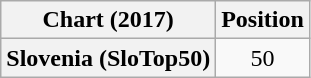<table class="wikitable sortable plainrowheaders" style="text-align:center;">
<tr>
<th>Chart (2017)</th>
<th>Position</th>
</tr>
<tr>
<th scope="row">Slovenia (SloTop50)</th>
<td>50</td>
</tr>
</table>
